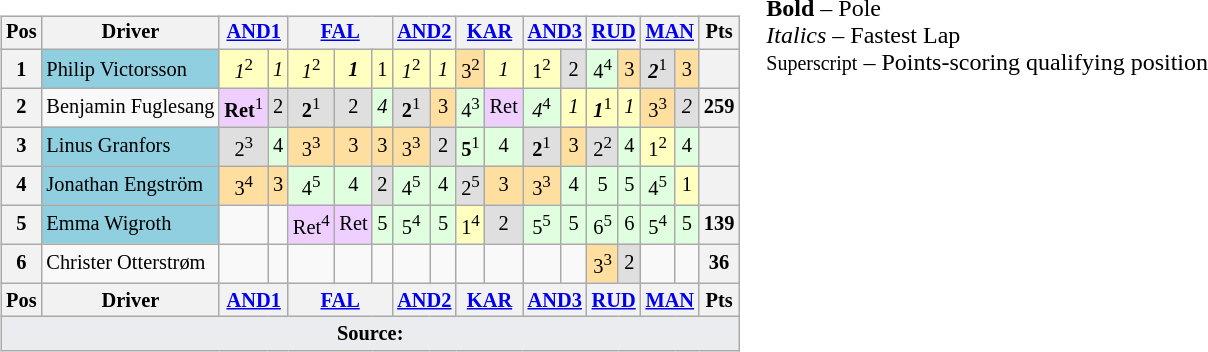<table>
<tr>
<td valign="top"><br><table class="wikitable" style="font-size: 85%; text-align:center">
<tr>
<th valign=middle>Pos</th>
<th valign=middle>Driver</th>
<th colspan=2><a href='#'>AND1</a><br></th>
<th colspan=3><a href='#'>FAL</a><br></th>
<th colspan=2><a href='#'>AND2</a><br></th>
<th colspan=2><a href='#'>KAR</a><br></th>
<th colspan=2><a href='#'>AND3</a><br></th>
<th colspan=2><a href='#'>RUD</a><br></th>
<th colspan=2><a href='#'>MAN</a><br></th>
<th valign=middle>Pts</th>
</tr>
<tr>
<th>1</th>
<td align=left style="background:#8fcfdf;"> Philip Victorsson</td>
<td style="background:#ffffbf;"><em>1</em><sup>2</sup></td>
<td style="background:#ffffbf;"><em>1</em></td>
<td style="background:#ffffbf;"><em>1</em><sup>2</sup></td>
<td style="background:#ffffbf;"><strong><em>1</em></strong></td>
<td style="background:#ffffbf;">1</td>
<td style="background:#ffffbf;"><em>1</em><sup>2</sup></td>
<td style="background:#ffffbf;"><em>1</em></td>
<td style="background:#ffdf9f;">3<sup>2</sup></td>
<td style="background:#ffffbf;"><em>1</em></td>
<td style="background:#ffffbf;">1<sup>2</sup></td>
<td style="background:#dfdfdf;">2</td>
<td style="background:#dfffdf;">4<sup>4</sup></td>
<td style="background:#ffdf9f;">3</td>
<td style="background:#dfdfdf;"><strong><em>2</em></strong><sup>1</sup></td>
<td style="background:#ffdf9f;">3</td>
<th></th>
</tr>
<tr>
<th>2</th>
<td align=left nowrap> Benjamin Fuglesang</td>
<td style="background:#efcfff;"><strong>Ret</strong><sup>1</sup></td>
<td style="background:#dfdfdf;">2</td>
<td style="background:#dfdfdf;"><strong>2</strong><sup>1</sup></td>
<td style="background:#dfdfdf;">2</td>
<td style="background:#dfffdf;"><em>4</em></td>
<td style="background:#dfdfdf;"><strong>2</strong><sup>1</sup></td>
<td style="background:#ffdf9f;">3</td>
<td style="background:#dfffdf;">4<sup>3</sup></td>
<td style="background:#efcfff;">Ret</td>
<td style="background:#dfffdf;"><em>4</em><sup>4</sup></td>
<td style="background:#ffffbf;"><em>1</em></td>
<td style="background:#ffffbf;"><strong><em>1</em></strong><sup>1</sup></td>
<td style="background:#ffffbf;"><em>1</em></td>
<td style="background:#ffdf9f;">3<sup>3</sup></td>
<td style="background:#dfdfdf;"><em>2</em></td>
<th>259</th>
</tr>
<tr>
<th>3</th>
<td align=left style="background:#8fcfdf;"> Linus Granfors</td>
<td style="background:#dfdfdf;">2<sup>3</sup></td>
<td style="background:#dfffdf;">4</td>
<td style="background:#ffdf9f;">3<sup>3</sup></td>
<td style="background:#ffdf9f;">3</td>
<td style="background:#ffdf9f;">3</td>
<td style="background:#ffdf9f;">3<sup>3</sup></td>
<td style="background:#dfdfdf;">2</td>
<td style="background:#dfffdf;"><strong>5</strong><sup>1</sup></td>
<td style="background:#dfffdf;">4</td>
<td style="background:#dfdfdf;"><strong>2</strong><sup>1</sup></td>
<td style="background:#ffdf9f;">3</td>
<td style="background:#dfdfdf;">2<sup>2</sup></td>
<td style="background:#dfffdf;">4</td>
<td style="background:#ffffbf;">1<sup>2</sup></td>
<td style="background:#dfffdf;">4</td>
<th></th>
</tr>
<tr>
<th>4</th>
<td align=left style="background:#8fcfdf;"> Jonathan Engström</td>
<td style="background:#ffdf9f;">3<sup>4</sup></td>
<td style="background:#ffdf9f;">3</td>
<td style="background:#dfffdf;">4<sup>5</sup></td>
<td style="background:#dfffdf;">4</td>
<td style="background:#dfdfdf;">2</td>
<td style="background:#dfffdf;">4<sup>5</sup></td>
<td style="background:#dfffdf;">4</td>
<td style="background:#dfdfdf;">2<sup>5</sup></td>
<td style="background:#ffdf9f;">3</td>
<td style="background:#ffdf9f;">3<sup>3</sup></td>
<td style="background:#dfffdf;">4</td>
<td style="background:#dfffdf;">5</td>
<td style="background:#dfffdf;">5</td>
<td style="background:#dfffdf;">4<sup>5</sup></td>
<td style="background:#ffffbf;">1</td>
<th></th>
</tr>
<tr>
<th>5</th>
<td align=left style="background:#8fcfdf;"> Emma Wigroth</td>
<td></td>
<td></td>
<td style="background:#efcfff;">Ret<sup>4</sup></td>
<td style="background:#efcfff;">Ret</td>
<td style="background:#dfffdf;">5</td>
<td style="background:#dfffdf;">5<sup>4</sup></td>
<td style="background:#dfffdf;">5</td>
<td style="background:#ffffbf;">1<sup>4</sup></td>
<td style="background:#dfdfdf;">2</td>
<td style="background:#dfffdf;">5<sup>5</sup></td>
<td style="background:#dfffdf;">5</td>
<td style="background:#dfffdf;">6<sup>5</sup></td>
<td style="background:#dfffdf;">6</td>
<td style="background:#dfffdf;">5<sup>4</sup></td>
<td style="background:#dfffdf;">5</td>
<th>139</th>
</tr>
<tr>
<th>6</th>
<td align=left> Christer Otterstrøm</td>
<td></td>
<td></td>
<td></td>
<td></td>
<td></td>
<td></td>
<td></td>
<td></td>
<td></td>
<td></td>
<td></td>
<td style="background:#ffdf9f;">3<sup>3</sup></td>
<td style="background:#dfdfdf;">2</td>
<td></td>
<td></td>
<th>36</th>
</tr>
<tr>
<th valign=middle>Pos</th>
<th valign=middle>Driver</th>
<th colspan=2><a href='#'>AND1</a><br></th>
<th colspan=3><a href='#'>FAL</a><br></th>
<th colspan=2><a href='#'>AND2</a><br></th>
<th colspan=2><a href='#'>KAR</a><br></th>
<th colspan=2><a href='#'>AND3</a><br></th>
<th colspan=2><a href='#'>RUD</a><br></th>
<th colspan=2><a href='#'>MAN</a><br></th>
<th valign=middle>Pts</th>
</tr>
<tr>
<td colspan=18 style="background-color:#EAECF0;text-align:center" align="bottom"><strong>Source:</strong> </td>
</tr>
</table>
</td>
<td valign="top"><br>
<span><strong>Bold</strong> – Pole<br>
<em>Italics</em> – Fastest Lap<br>
<small>Superscript</small> – Points-scoring qualifying position<br></span></td>
</tr>
</table>
